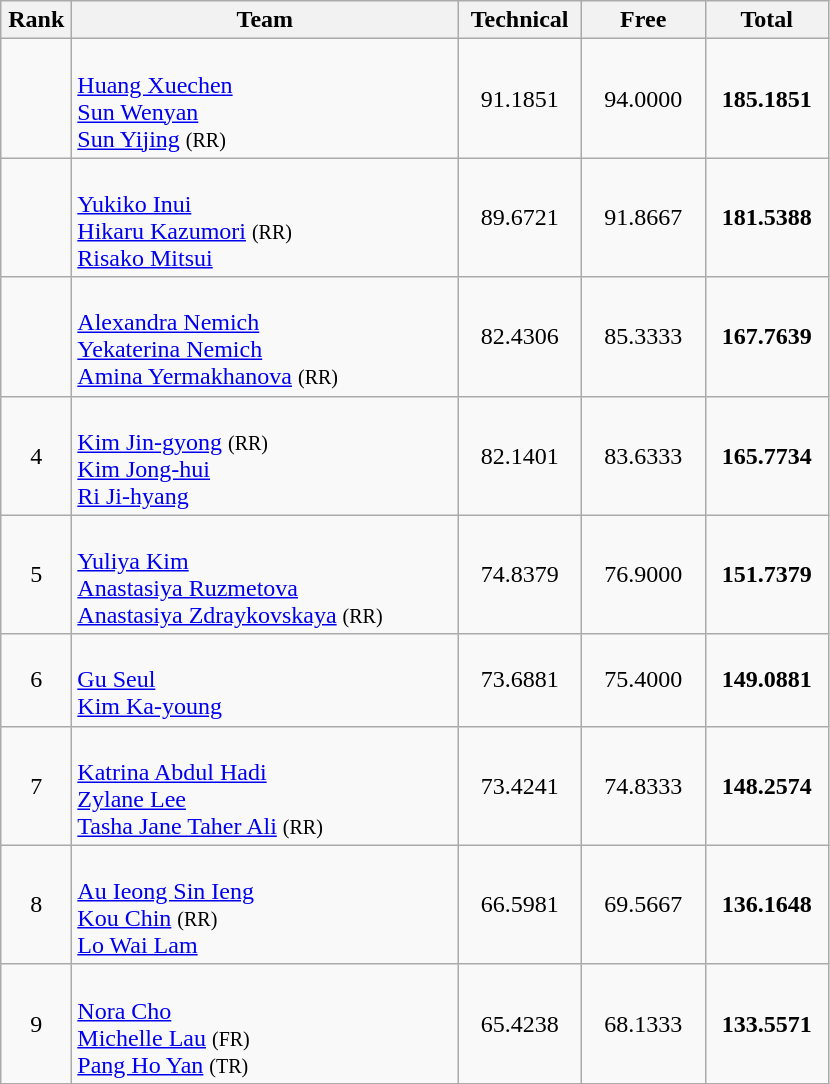<table class=wikitable style="text-align:center">
<tr>
<th width=40>Rank</th>
<th width=250>Team</th>
<th width=75>Technical</th>
<th width=75>Free</th>
<th width=75>Total</th>
</tr>
<tr>
<td></td>
<td align=left><br><a href='#'>Huang Xuechen</a><br><a href='#'>Sun Wenyan</a><br><a href='#'>Sun Yijing</a> <small>(RR)</small></td>
<td>91.1851</td>
<td>94.0000</td>
<td><strong>185.1851</strong></td>
</tr>
<tr>
<td></td>
<td align=left><br><a href='#'>Yukiko Inui</a><br><a href='#'>Hikaru Kazumori</a> <small>(RR)</small><br><a href='#'>Risako Mitsui</a></td>
<td>89.6721</td>
<td>91.8667</td>
<td><strong>181.5388</strong></td>
</tr>
<tr>
<td></td>
<td align=left><br><a href='#'>Alexandra Nemich</a><br><a href='#'>Yekaterina Nemich</a><br><a href='#'>Amina Yermakhanova</a> <small>(RR)</small></td>
<td>82.4306</td>
<td>85.3333</td>
<td><strong>167.7639</strong></td>
</tr>
<tr>
<td>4</td>
<td align=left><br><a href='#'>Kim Jin-gyong</a> <small>(RR)</small><br><a href='#'>Kim Jong-hui</a><br><a href='#'>Ri Ji-hyang</a></td>
<td>82.1401</td>
<td>83.6333</td>
<td><strong>165.7734</strong></td>
</tr>
<tr>
<td>5</td>
<td align=left><br><a href='#'>Yuliya Kim</a><br><a href='#'>Anastasiya Ruzmetova</a><br><a href='#'>Anastasiya Zdraykovskaya</a> <small>(RR)</small></td>
<td>74.8379</td>
<td>76.9000</td>
<td><strong>151.7379</strong></td>
</tr>
<tr>
<td>6</td>
<td align=left><br><a href='#'>Gu Seul</a><br><a href='#'>Kim Ka-young</a></td>
<td>73.6881</td>
<td>75.4000</td>
<td><strong>149.0881</strong></td>
</tr>
<tr>
<td>7</td>
<td align=left><br><a href='#'>Katrina Abdul Hadi</a><br><a href='#'>Zylane Lee</a><br><a href='#'>Tasha Jane Taher Ali</a> <small>(RR)</small></td>
<td>73.4241</td>
<td>74.8333</td>
<td><strong>148.2574</strong></td>
</tr>
<tr>
<td>8</td>
<td align=left><br><a href='#'>Au Ieong Sin Ieng</a><br><a href='#'>Kou Chin</a> <small>(RR)</small><br><a href='#'>Lo Wai Lam</a></td>
<td>66.5981</td>
<td>69.5667</td>
<td><strong>136.1648</strong></td>
</tr>
<tr>
<td>9</td>
<td align=left><br><a href='#'>Nora Cho</a><br><a href='#'>Michelle Lau</a> <small>(FR)</small><br><a href='#'>Pang Ho Yan</a> <small>(TR)</small></td>
<td>65.4238</td>
<td>68.1333</td>
<td><strong>133.5571</strong></td>
</tr>
</table>
